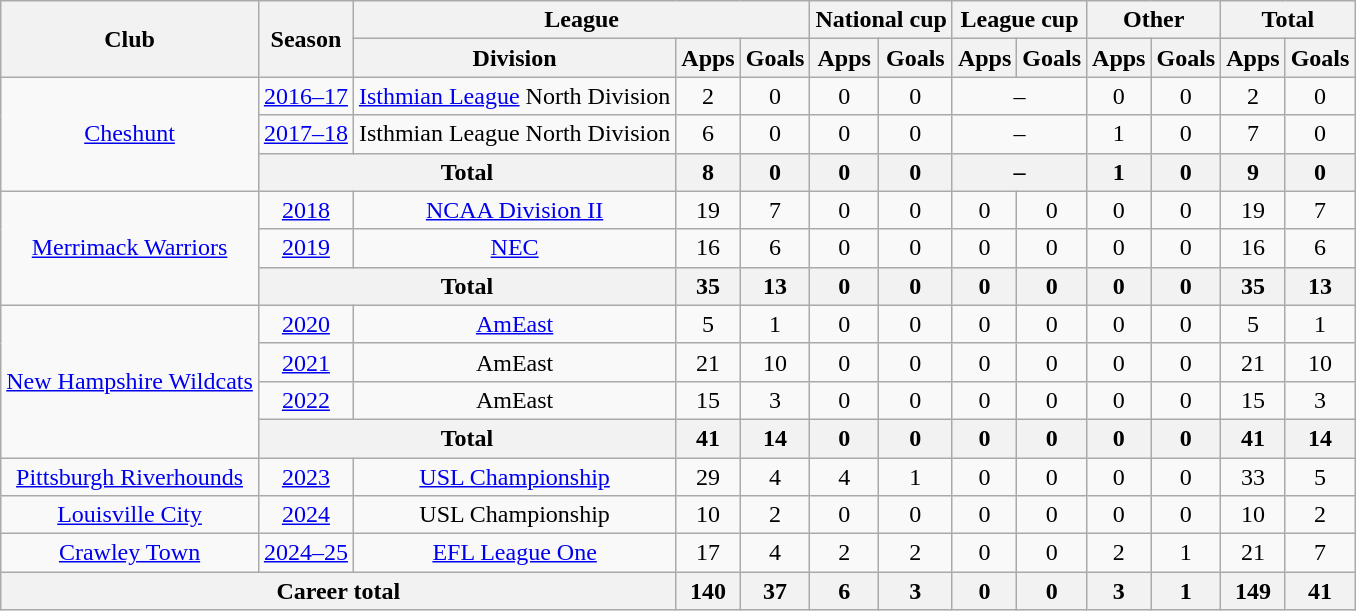<table class=wikitable style=text-align:center>
<tr>
<th rowspan=2>Club</th>
<th rowspan=2>Season</th>
<th colspan=3>League</th>
<th colspan="2">National cup</th>
<th colspan="2">League cup</th>
<th colspan=2>Other</th>
<th colspan=2>Total</th>
</tr>
<tr>
<th>Division</th>
<th>Apps</th>
<th>Goals</th>
<th>Apps</th>
<th>Goals</th>
<th>Apps</th>
<th>Goals</th>
<th>Apps</th>
<th>Goals</th>
<th>Apps</th>
<th>Goals</th>
</tr>
<tr>
<td rowspan="3"><a href='#'>Cheshunt</a></td>
<td><a href='#'>2016–17</a></td>
<td><a href='#'>Isthmian League</a> North Division</td>
<td>2</td>
<td>0</td>
<td>0</td>
<td>0</td>
<td colspan="2">–</td>
<td>0</td>
<td>0</td>
<td>2</td>
<td>0</td>
</tr>
<tr>
<td><a href='#'>2017–18</a></td>
<td>Isthmian League North Division</td>
<td>6</td>
<td>0</td>
<td>0</td>
<td>0</td>
<td colspan="2">–</td>
<td>1</td>
<td>0</td>
<td>7</td>
<td>0</td>
</tr>
<tr>
<th colspan="2">Total</th>
<th>8</th>
<th>0</th>
<th>0</th>
<th>0</th>
<th colspan="2">–</th>
<th>1</th>
<th>0</th>
<th>9</th>
<th>0</th>
</tr>
<tr>
<td rowspan="3"><a href='#'>Merrimack Warriors</a></td>
<td><a href='#'>2018</a></td>
<td><a href='#'>NCAA Division II</a></td>
<td>19</td>
<td>7</td>
<td>0</td>
<td>0</td>
<td>0</td>
<td>0</td>
<td>0</td>
<td>0</td>
<td>19</td>
<td>7</td>
</tr>
<tr>
<td><a href='#'>2019</a></td>
<td><a href='#'>NEC</a></td>
<td>16</td>
<td>6</td>
<td>0</td>
<td>0</td>
<td>0</td>
<td>0</td>
<td>0</td>
<td>0</td>
<td>16</td>
<td>6</td>
</tr>
<tr>
<th colspan="2">Total</th>
<th>35</th>
<th>13</th>
<th>0</th>
<th>0</th>
<th>0</th>
<th>0</th>
<th>0</th>
<th>0</th>
<th>35</th>
<th>13</th>
</tr>
<tr>
<td rowspan="4"><a href='#'>New Hampshire Wildcats</a></td>
<td><a href='#'>2020</a></td>
<td><a href='#'>AmEast</a></td>
<td>5</td>
<td>1</td>
<td>0</td>
<td>0</td>
<td>0</td>
<td>0</td>
<td>0</td>
<td>0</td>
<td>5</td>
<td>1</td>
</tr>
<tr>
<td><a href='#'>2021</a></td>
<td>AmEast</td>
<td>21</td>
<td>10</td>
<td>0</td>
<td>0</td>
<td>0</td>
<td>0</td>
<td>0</td>
<td>0</td>
<td>21</td>
<td>10</td>
</tr>
<tr>
<td><a href='#'>2022</a></td>
<td>AmEast</td>
<td>15</td>
<td>3</td>
<td>0</td>
<td>0</td>
<td>0</td>
<td>0</td>
<td>0</td>
<td>0</td>
<td>15</td>
<td>3</td>
</tr>
<tr>
<th colspan="2">Total</th>
<th>41</th>
<th>14</th>
<th>0</th>
<th>0</th>
<th>0</th>
<th>0</th>
<th>0</th>
<th>0</th>
<th>41</th>
<th>14</th>
</tr>
<tr>
<td><a href='#'>Pittsburgh Riverhounds</a></td>
<td><a href='#'>2023</a></td>
<td><a href='#'>USL Championship</a></td>
<td>29</td>
<td>4</td>
<td>4</td>
<td>1</td>
<td>0</td>
<td>0</td>
<td>0</td>
<td>0</td>
<td>33</td>
<td>5</td>
</tr>
<tr>
<td><a href='#'>Louisville City</a></td>
<td><a href='#'>2024</a></td>
<td>USL Championship</td>
<td>10</td>
<td>2</td>
<td>0</td>
<td>0</td>
<td>0</td>
<td>0</td>
<td>0</td>
<td>0</td>
<td>10</td>
<td>2</td>
</tr>
<tr>
<td><a href='#'>Crawley Town</a></td>
<td><a href='#'>2024–25</a></td>
<td><a href='#'>EFL League One</a></td>
<td>17</td>
<td>4</td>
<td>2</td>
<td>2</td>
<td>0</td>
<td>0</td>
<td>2</td>
<td>1</td>
<td>21</td>
<td>7</td>
</tr>
<tr>
<th colspan="3">Career total</th>
<th>140</th>
<th>37</th>
<th>6</th>
<th>3</th>
<th>0</th>
<th>0</th>
<th>3</th>
<th>1</th>
<th>149</th>
<th>41</th>
</tr>
</table>
